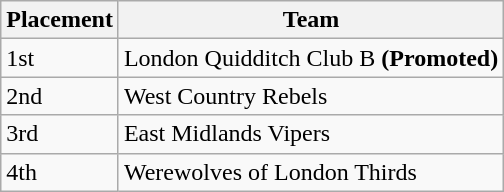<table class="wikitable">
<tr>
<th>Placement</th>
<th>Team</th>
</tr>
<tr>
<td>1st</td>
<td>London Quidditch Club B <strong>(Promoted)</strong></td>
</tr>
<tr>
<td>2nd</td>
<td>West Country Rebels</td>
</tr>
<tr>
<td>3rd</td>
<td>East Midlands Vipers</td>
</tr>
<tr>
<td>4th</td>
<td>Werewolves of London Thirds</td>
</tr>
</table>
